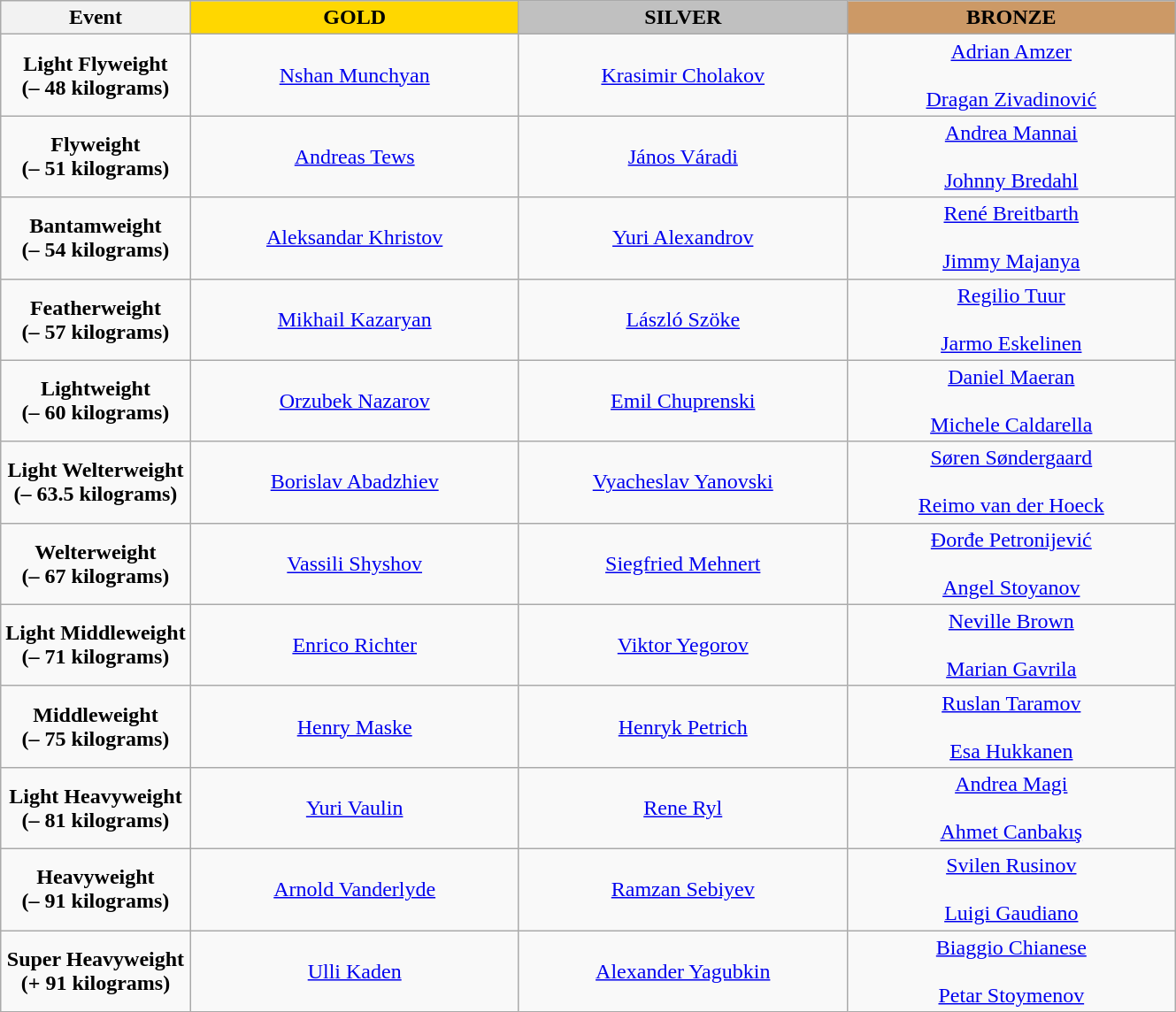<table class="wikitable" style="text-align:center;">
<tr>
<th>Event</th>
<th style="background:gold;width: 15em"> GOLD</th>
<th style="background:silver;width: 15em"> SILVER</th>
<th style="background:#cc9966;width: 15em"> BRONZE</th>
</tr>
<tr align="center">
<td><strong>Light Flyweight<br>(– 48 kilograms)</strong></td>
<td> <a href='#'>Nshan Munchyan</a><br></td>
<td> <a href='#'>Krasimir Cholakov</a><br></td>
<td> <a href='#'>Adrian Amzer</a><br><br> <a href='#'>Dragan Zivadinović</a><br></td>
</tr>
<tr align="center">
<td><strong>Flyweight<br>(– 51 kilograms)</strong></td>
<td> <a href='#'>Andreas Tews</a><br></td>
<td> <a href='#'>János Váradi</a><br></td>
<td> <a href='#'>Andrea Mannai</a><br><br> <a href='#'>Johnny Bredahl</a><br></td>
</tr>
<tr align="center">
<td><strong>Bantamweight<br>(– 54 kilograms)</strong></td>
<td> <a href='#'>Aleksandar Khristov</a><br></td>
<td> <a href='#'>Yuri Alexandrov</a><br></td>
<td> <a href='#'>René Breitbarth</a><br><br> <a href='#'>Jimmy Majanya</a><br></td>
</tr>
<tr align="center">
<td><strong>Featherweight<br>(– 57 kilograms)</strong></td>
<td> <a href='#'>Mikhail Kazaryan</a><br></td>
<td> <a href='#'>László Szöke</a><br></td>
<td> <a href='#'>Regilio Tuur</a><br><br> <a href='#'>Jarmo Eskelinen</a><br></td>
</tr>
<tr align="center">
<td><strong>Lightweight<br>(– 60 kilograms)</strong></td>
<td> <a href='#'>Orzubek Nazarov</a><br></td>
<td> <a href='#'>Emil Chuprenski</a><br></td>
<td> <a href='#'>Daniel Maeran</a><br><br> <a href='#'>Michele Caldarella</a><br></td>
</tr>
<tr align="center">
<td><strong>Light Welterweight<br>(– 63.5 kilograms)</strong></td>
<td> <a href='#'>Borislav Abadzhiev</a><br></td>
<td> <a href='#'>Vyacheslav Yanovski</a><br></td>
<td> <a href='#'>Søren Søndergaard</a><br><br> <a href='#'>Reimo van der Hoeck</a><br></td>
</tr>
<tr align="center">
<td><strong>Welterweight<br>(– 67 kilograms)</strong></td>
<td> <a href='#'>Vassili Shyshov</a><br></td>
<td> <a href='#'>Siegfried Mehnert</a><br></td>
<td> <a href='#'>Đorđe Petronijević</a><br><br> <a href='#'>Angel Stoyanov</a><br></td>
</tr>
<tr align="center">
<td><strong>Light Middleweight<br>(– 71 kilograms)</strong></td>
<td> <a href='#'>Enrico Richter</a><br></td>
<td> <a href='#'>Viktor Yegorov</a><br></td>
<td> <a href='#'>Neville Brown</a><br><br> <a href='#'>Marian Gavrila</a><br></td>
</tr>
<tr align="center">
<td><strong>Middleweight<br>(– 75 kilograms)</strong></td>
<td> <a href='#'>Henry Maske</a><br></td>
<td> <a href='#'>Henryk Petrich</a><br></td>
<td> <a href='#'>Ruslan Taramov</a><br><br> <a href='#'>Esa Hukkanen</a><br></td>
</tr>
<tr align="center">
<td><strong>Light Heavyweight<br>(– 81 kilograms)</strong></td>
<td> <a href='#'>Yuri Vaulin</a><br></td>
<td> <a href='#'>Rene Ryl</a><br></td>
<td> <a href='#'>Andrea Magi</a><br><br> <a href='#'>Ahmet Canbakış</a><br></td>
</tr>
<tr align="center">
<td><strong>Heavyweight<br>(– 91 kilograms)</strong></td>
<td> <a href='#'>Arnold Vanderlyde</a><br></td>
<td> <a href='#'>Ramzan Sebiyev</a><br></td>
<td> <a href='#'>Svilen Rusinov</a><br><br> <a href='#'>Luigi Gaudiano</a><br></td>
</tr>
<tr align="center">
<td><strong>Super Heavyweight<br>(+ 91 kilograms)</strong></td>
<td> <a href='#'>Ulli Kaden</a><br></td>
<td> <a href='#'>Alexander Yagubkin</a><br></td>
<td> <a href='#'>Biaggio Chianese</a><br><br> <a href='#'>Petar Stoymenov</a><br></td>
</tr>
</table>
